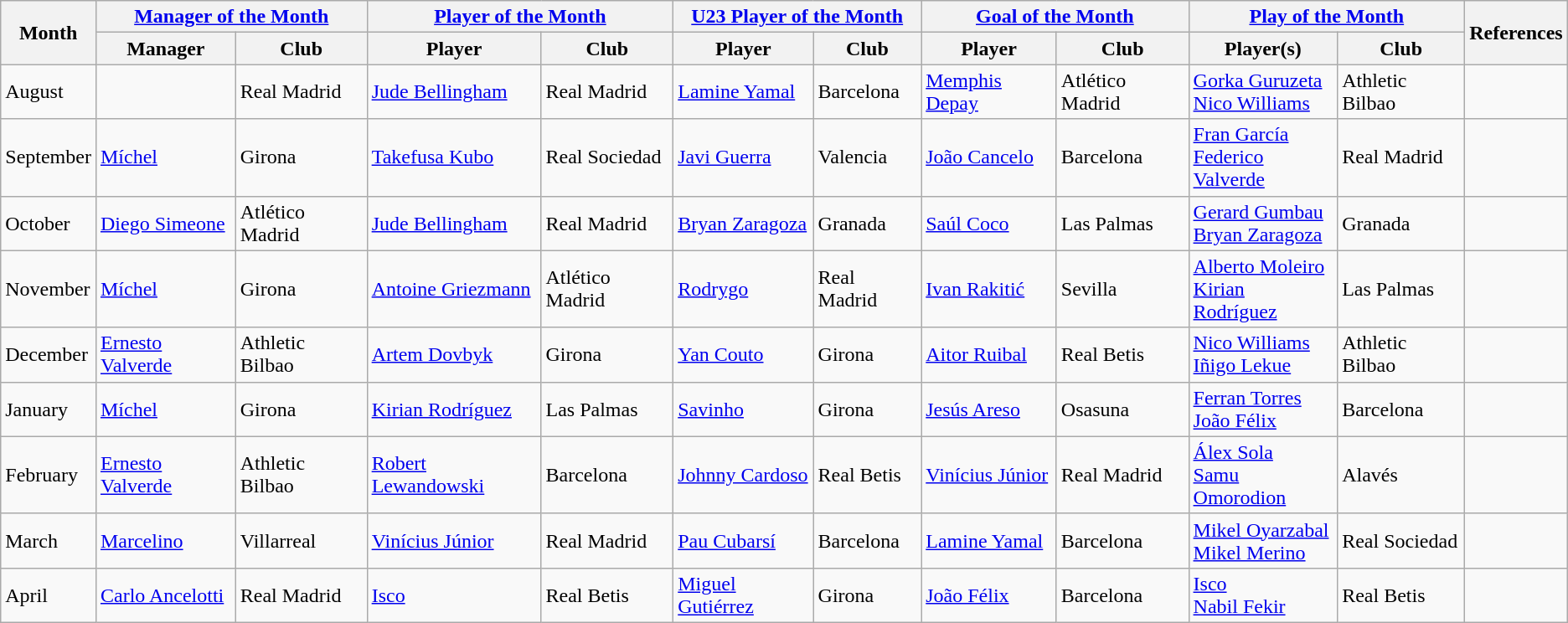<table class="wikitable">
<tr>
<th rowspan="2">Month</th>
<th colspan="2"><a href='#'>Manager of the Month</a></th>
<th colspan="2"><a href='#'>Player of the Month</a></th>
<th colspan="2"><a href='#'>U23 Player of the Month</a></th>
<th colspan="2"><a href='#'>Goal of the Month</a></th>
<th colspan="2"><a href='#'>Play of the Month</a></th>
<th rowspan="2">References</th>
</tr>
<tr>
<th>Manager</th>
<th>Club</th>
<th>Player</th>
<th>Club</th>
<th>Player</th>
<th>Club</th>
<th>Player</th>
<th>Club</th>
<th>Player(s)</th>
<th>Club</th>
</tr>
<tr>
<td>August</td>
<td></td>
<td>Real Madrid</td>
<td> <a href='#'>Jude Bellingham</a></td>
<td>Real Madrid</td>
<td> <a href='#'>Lamine Yamal</a></td>
<td>Barcelona</td>
<td> <a href='#'>Memphis Depay</a></td>
<td>Atlético Madrid</td>
<td> <a href='#'>Gorka Guruzeta</a><br> <a href='#'>Nico Williams</a></td>
<td>Athletic Bilbao</td>
<td align="center"></td>
</tr>
<tr>
<td>September</td>
<td> <a href='#'>Míchel</a></td>
<td>Girona</td>
<td> <a href='#'>Takefusa Kubo</a></td>
<td>Real Sociedad</td>
<td> <a href='#'>Javi Guerra</a></td>
<td>Valencia</td>
<td> <a href='#'>João Cancelo</a></td>
<td>Barcelona</td>
<td> <a href='#'>Fran García</a><br> <a href='#'>Federico Valverde</a></td>
<td>Real Madrid</td>
<td align="center"></td>
</tr>
<tr>
<td>October</td>
<td> <a href='#'>Diego Simeone</a></td>
<td>Atlético Madrid</td>
<td> <a href='#'>Jude Bellingham</a></td>
<td>Real Madrid</td>
<td> <a href='#'>Bryan Zaragoza</a></td>
<td>Granada</td>
<td> <a href='#'>Saúl Coco</a></td>
<td>Las Palmas</td>
<td> <a href='#'>Gerard Gumbau</a><br> <a href='#'>Bryan Zaragoza</a></td>
<td>Granada</td>
<td align="center"></td>
</tr>
<tr>
<td>November</td>
<td> <a href='#'>Míchel</a></td>
<td>Girona</td>
<td> <a href='#'>Antoine Griezmann</a></td>
<td>Atlético Madrid</td>
<td> <a href='#'>Rodrygo</a></td>
<td>Real Madrid</td>
<td> <a href='#'>Ivan Rakitić</a></td>
<td>Sevilla</td>
<td> <a href='#'>Alberto Moleiro</a><br> <a href='#'>Kirian Rodríguez</a></td>
<td>Las Palmas</td>
<td align="center"></td>
</tr>
<tr>
<td>December</td>
<td> <a href='#'>Ernesto Valverde</a></td>
<td>Athletic Bilbao</td>
<td> <a href='#'>Artem Dovbyk</a></td>
<td>Girona</td>
<td> <a href='#'>Yan Couto</a></td>
<td>Girona</td>
<td> <a href='#'>Aitor Ruibal</a></td>
<td>Real Betis</td>
<td> <a href='#'>Nico Williams</a><br> <a href='#'>Iñigo Lekue</a></td>
<td>Athletic Bilbao</td>
<td align="center"></td>
</tr>
<tr>
<td>January</td>
<td> <a href='#'>Míchel</a></td>
<td>Girona</td>
<td> <a href='#'>Kirian Rodríguez</a></td>
<td>Las Palmas</td>
<td> <a href='#'>Savinho</a></td>
<td>Girona</td>
<td> <a href='#'>Jesús Areso</a></td>
<td>Osasuna</td>
<td> <a href='#'>Ferran Torres</a><br> <a href='#'>João Félix</a></td>
<td>Barcelona</td>
<td align="center"></td>
</tr>
<tr>
<td>February</td>
<td> <a href='#'>Ernesto Valverde</a></td>
<td>Athletic Bilbao</td>
<td> <a href='#'>Robert Lewandowski</a></td>
<td>Barcelona</td>
<td> <a href='#'>Johnny Cardoso</a></td>
<td>Real Betis</td>
<td> <a href='#'>Vinícius Júnior</a></td>
<td>Real Madrid</td>
<td> <a href='#'>Álex Sola</a><br> <a href='#'>Samu Omorodion</a></td>
<td>Alavés</td>
<td align="center"></td>
</tr>
<tr>
<td>March</td>
<td> <a href='#'>Marcelino</a></td>
<td>Villarreal</td>
<td> <a href='#'>Vinícius Júnior</a></td>
<td>Real Madrid</td>
<td> <a href='#'>Pau Cubarsí</a></td>
<td>Barcelona</td>
<td> <a href='#'>Lamine Yamal</a></td>
<td>Barcelona</td>
<td> <a href='#'>Mikel Oyarzabal</a><br> <a href='#'>Mikel Merino</a></td>
<td>Real Sociedad</td>
<td align="center"></td>
</tr>
<tr>
<td>April</td>
<td> <a href='#'>Carlo Ancelotti</a></td>
<td>Real Madrid</td>
<td> <a href='#'>Isco</a></td>
<td>Real Betis</td>
<td> <a href='#'>Miguel Gutiérrez</a></td>
<td>Girona</td>
<td> <a href='#'>João Félix</a></td>
<td>Barcelona</td>
<td> <a href='#'>Isco</a><br> <a href='#'>Nabil Fekir</a></td>
<td>Real Betis</td>
<td align="center"></td>
</tr>
</table>
